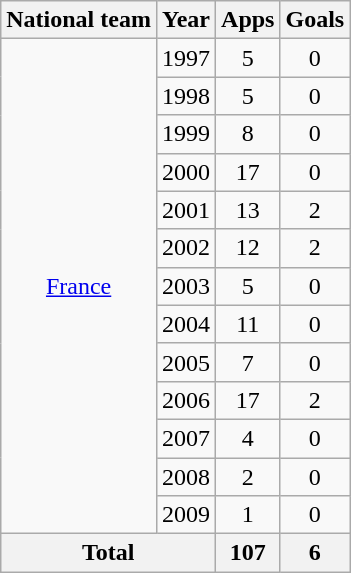<table class="wikitable" style="text-align: center;">
<tr>
<th>National team</th>
<th>Year</th>
<th>Apps</th>
<th>Goals</th>
</tr>
<tr>
<td rowspan="13"><a href='#'>France</a></td>
<td>1997</td>
<td>5</td>
<td>0</td>
</tr>
<tr>
<td>1998</td>
<td>5</td>
<td>0</td>
</tr>
<tr>
<td>1999</td>
<td>8</td>
<td>0</td>
</tr>
<tr>
<td>2000</td>
<td>17</td>
<td>0</td>
</tr>
<tr>
<td>2001</td>
<td>13</td>
<td>2</td>
</tr>
<tr>
<td>2002</td>
<td>12</td>
<td>2</td>
</tr>
<tr>
<td>2003</td>
<td>5</td>
<td>0</td>
</tr>
<tr>
<td>2004</td>
<td>11</td>
<td>0</td>
</tr>
<tr>
<td>2005</td>
<td>7</td>
<td>0</td>
</tr>
<tr>
<td>2006</td>
<td>17</td>
<td>2</td>
</tr>
<tr>
<td>2007</td>
<td>4</td>
<td>0</td>
</tr>
<tr>
<td>2008</td>
<td>2</td>
<td>0</td>
</tr>
<tr>
<td>2009</td>
<td>1</td>
<td>0</td>
</tr>
<tr>
<th colspan="2">Total</th>
<th>107</th>
<th>6</th>
</tr>
</table>
